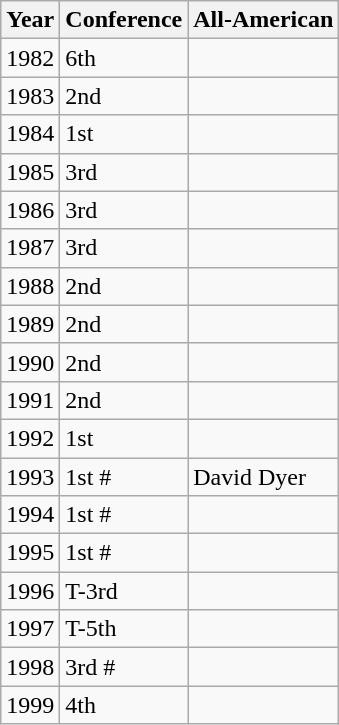<table class="wikitable">
<tr>
<th>Year</th>
<th>Conference</th>
<th>All-American</th>
</tr>
<tr>
<td>1982</td>
<td>6th</td>
<td></td>
</tr>
<tr>
<td>1983</td>
<td>2nd</td>
<td></td>
</tr>
<tr>
<td>1984</td>
<td>1st</td>
<td></td>
</tr>
<tr>
<td>1985</td>
<td>3rd</td>
<td></td>
</tr>
<tr>
<td>1986</td>
<td>3rd</td>
<td></td>
</tr>
<tr>
<td>1987</td>
<td>3rd</td>
<td></td>
</tr>
<tr>
<td>1988</td>
<td>2nd</td>
<td></td>
</tr>
<tr>
<td>1989</td>
<td>2nd</td>
<td></td>
</tr>
<tr>
<td>1990</td>
<td>2nd</td>
<td></td>
</tr>
<tr>
<td>1991</td>
<td>2nd</td>
<td></td>
</tr>
<tr>
<td>1992</td>
<td>1st</td>
<td></td>
</tr>
<tr>
<td>1993</td>
<td>1st #</td>
<td>David Dyer</td>
</tr>
<tr>
<td>1994</td>
<td>1st #</td>
<td></td>
</tr>
<tr>
<td>1995</td>
<td>1st #</td>
<td></td>
</tr>
<tr>
<td>1996</td>
<td>T-3rd</td>
<td></td>
</tr>
<tr>
<td>1997</td>
<td>T-5th</td>
<td></td>
</tr>
<tr>
<td>1998</td>
<td>3rd #</td>
<td></td>
</tr>
<tr>
<td>1999</td>
<td>4th</td>
<td></td>
</tr>
</table>
